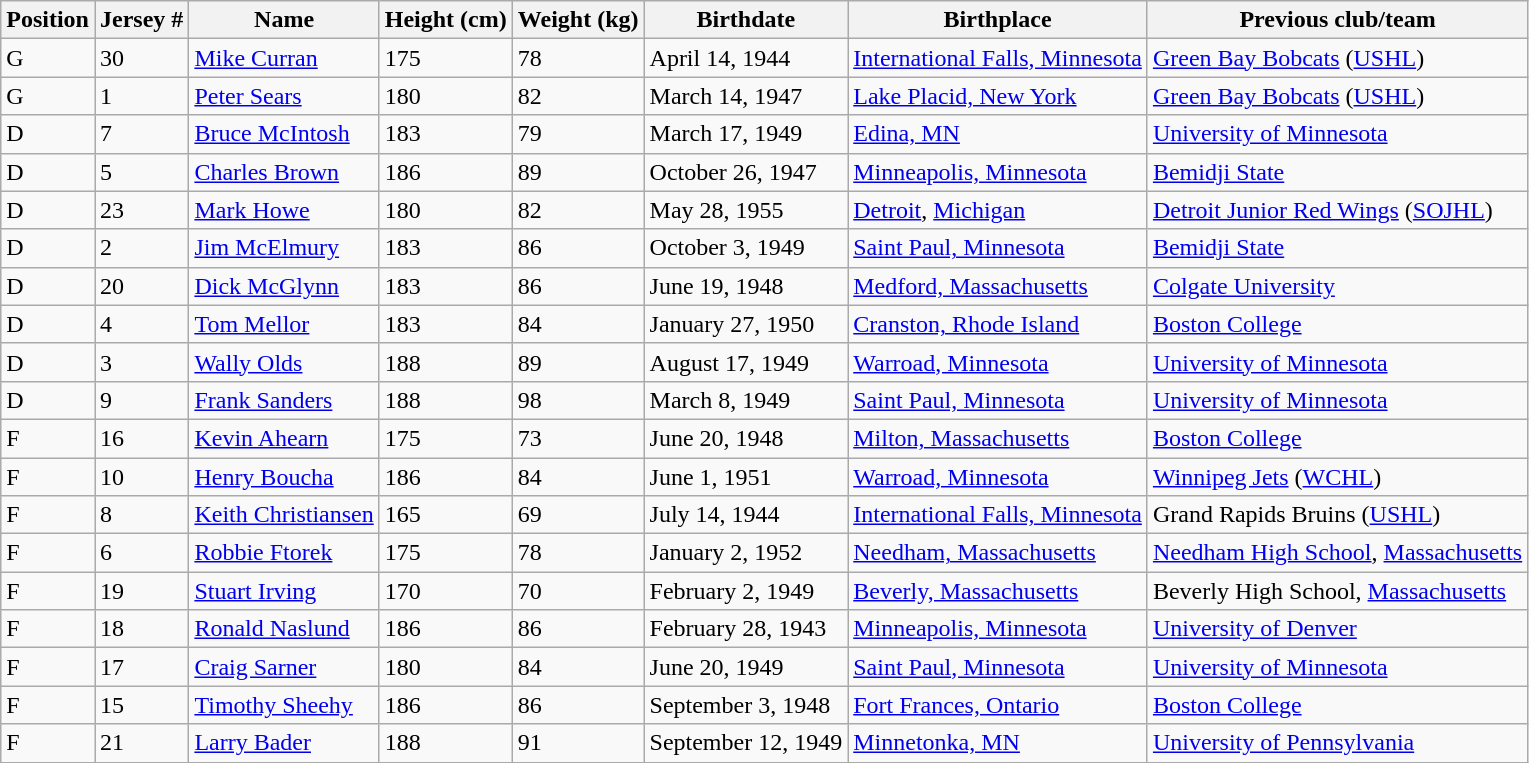<table class="wikitable sortable">
<tr>
<th>Position</th>
<th>Jersey #</th>
<th>Name</th>
<th>Height (cm)</th>
<th>Weight (kg)</th>
<th>Birthdate</th>
<th>Birthplace</th>
<th>Previous club/team</th>
</tr>
<tr>
<td>G</td>
<td>30</td>
<td><a href='#'>Mike Curran</a></td>
<td>175</td>
<td>78</td>
<td>April 14, 1944</td>
<td><a href='#'>International Falls, Minnesota</a></td>
<td><a href='#'>Green Bay Bobcats</a> (<a href='#'>USHL</a>)</td>
</tr>
<tr>
<td>G</td>
<td>1</td>
<td><a href='#'>Peter Sears</a></td>
<td>180</td>
<td>82</td>
<td>March 14, 1947</td>
<td><a href='#'>Lake Placid, New York</a></td>
<td><a href='#'>Green Bay Bobcats</a> (<a href='#'>USHL</a>)</td>
</tr>
<tr>
<td>D</td>
<td>7</td>
<td><a href='#'>Bruce McIntosh</a></td>
<td>183</td>
<td>79</td>
<td>March 17, 1949</td>
<td><a href='#'>Edina, MN</a></td>
<td><a href='#'>University of Minnesota</a></td>
</tr>
<tr>
<td>D</td>
<td>5</td>
<td><a href='#'>Charles Brown</a></td>
<td>186</td>
<td>89</td>
<td>October 26, 1947</td>
<td><a href='#'>Minneapolis, Minnesota</a></td>
<td><a href='#'>Bemidji State</a></td>
</tr>
<tr>
<td>D</td>
<td>23</td>
<td><a href='#'>Mark Howe</a></td>
<td>180</td>
<td>82</td>
<td>May 28, 1955</td>
<td><a href='#'>Detroit</a>, <a href='#'>Michigan</a></td>
<td><a href='#'>Detroit Junior Red Wings</a> (<a href='#'>SOJHL</a>)</td>
</tr>
<tr>
<td>D</td>
<td>2</td>
<td><a href='#'>Jim McElmury</a></td>
<td>183</td>
<td>86</td>
<td>October 3, 1949</td>
<td><a href='#'>Saint Paul, Minnesota</a></td>
<td><a href='#'>Bemidji State</a></td>
</tr>
<tr>
<td>D</td>
<td>20</td>
<td><a href='#'>Dick McGlynn</a></td>
<td>183</td>
<td>86</td>
<td>June 19, 1948</td>
<td><a href='#'>Medford, Massachusetts</a></td>
<td><a href='#'>Colgate University</a></td>
</tr>
<tr>
<td>D</td>
<td>4</td>
<td><a href='#'>Tom Mellor</a></td>
<td>183</td>
<td>84</td>
<td>January 27, 1950</td>
<td><a href='#'>Cranston, Rhode Island</a></td>
<td><a href='#'>Boston College</a></td>
</tr>
<tr>
<td>D</td>
<td>3</td>
<td><a href='#'>Wally Olds</a></td>
<td>188</td>
<td>89</td>
<td>August 17, 1949</td>
<td><a href='#'>Warroad, Minnesota</a></td>
<td><a href='#'>University of Minnesota</a></td>
</tr>
<tr>
<td>D</td>
<td>9</td>
<td><a href='#'>Frank Sanders</a></td>
<td>188</td>
<td>98</td>
<td>March 8, 1949</td>
<td><a href='#'>Saint Paul, Minnesota</a></td>
<td><a href='#'>University of Minnesota</a></td>
</tr>
<tr>
<td>F</td>
<td>16</td>
<td><a href='#'>Kevin Ahearn</a></td>
<td>175</td>
<td>73</td>
<td>June 20, 1948</td>
<td><a href='#'>Milton, Massachusetts</a></td>
<td><a href='#'>Boston College</a></td>
</tr>
<tr>
<td>F</td>
<td>10</td>
<td><a href='#'>Henry Boucha</a></td>
<td>186</td>
<td>84</td>
<td>June 1, 1951</td>
<td><a href='#'>Warroad, Minnesota</a></td>
<td><a href='#'>Winnipeg Jets</a> (<a href='#'>WCHL</a>)</td>
</tr>
<tr>
<td>F</td>
<td>8</td>
<td><a href='#'>Keith Christiansen</a></td>
<td>165</td>
<td>69</td>
<td>July 14, 1944</td>
<td><a href='#'>International Falls, Minnesota</a></td>
<td>Grand Rapids Bruins (<a href='#'>USHL</a>)</td>
</tr>
<tr>
<td>F</td>
<td>6</td>
<td><a href='#'>Robbie Ftorek</a></td>
<td>175</td>
<td>78</td>
<td>January 2, 1952</td>
<td><a href='#'>Needham, Massachusetts</a></td>
<td><a href='#'>Needham High School</a>, <a href='#'>Massachusetts</a></td>
</tr>
<tr>
<td>F</td>
<td>19</td>
<td><a href='#'>Stuart Irving</a></td>
<td>170</td>
<td>70</td>
<td>February 2, 1949</td>
<td><a href='#'>Beverly, Massachusetts</a></td>
<td>Beverly High School, <a href='#'>Massachusetts</a></td>
</tr>
<tr>
<td>F</td>
<td>18</td>
<td><a href='#'>Ronald Naslund</a></td>
<td>186</td>
<td>86</td>
<td>February 28, 1943</td>
<td><a href='#'>Minneapolis, Minnesota</a></td>
<td><a href='#'>University of Denver</a></td>
</tr>
<tr>
<td>F</td>
<td>17</td>
<td><a href='#'>Craig Sarner</a></td>
<td>180</td>
<td>84</td>
<td>June 20, 1949</td>
<td><a href='#'>Saint Paul, Minnesota</a></td>
<td><a href='#'>University of Minnesota</a></td>
</tr>
<tr>
<td>F</td>
<td>15</td>
<td><a href='#'>Timothy Sheehy</a></td>
<td>186</td>
<td>86</td>
<td>September 3, 1948</td>
<td><a href='#'>Fort Frances, Ontario</a></td>
<td><a href='#'>Boston College</a></td>
</tr>
<tr>
<td>F</td>
<td>21</td>
<td><a href='#'>Larry Bader</a></td>
<td>188</td>
<td>91</td>
<td>September 12, 1949</td>
<td><a href='#'>Minnetonka, MN</a></td>
<td><a href='#'>University of Pennsylvania</a></td>
</tr>
</table>
